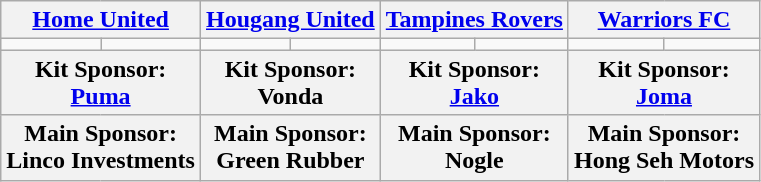<table class="wikitable">
<tr>
<th colspan="2"><a href='#'>Home United</a></th>
<th colspan="2"><a href='#'>Hougang United</a></th>
<th colspan="2"><a href='#'>Tampines Rovers</a></th>
<th colspan="2"><a href='#'>Warriors FC</a></th>
</tr>
<tr>
<td></td>
<td></td>
<td></td>
<td></td>
<td></td>
<td></td>
<td></td>
<td></td>
</tr>
<tr>
<th colspan="2">Kit Sponsor: <br> <a href='#'>Puma</a></th>
<th colspan="2">Kit Sponsor: <br> Vonda</th>
<th colspan="2">Kit Sponsor: <br> <a href='#'>Jako</a></th>
<th colspan="2">Kit Sponsor: <br> <a href='#'>Joma</a></th>
</tr>
<tr>
<th colspan="2">Main Sponsor: <br> Linco Investments</th>
<th colspan="2">Main Sponsor: <br> Green Rubber</th>
<th colspan="2">Main Sponsor: <br> Nogle</th>
<th colspan="2">Main Sponsor: <br> Hong Seh Motors</th>
</tr>
</table>
